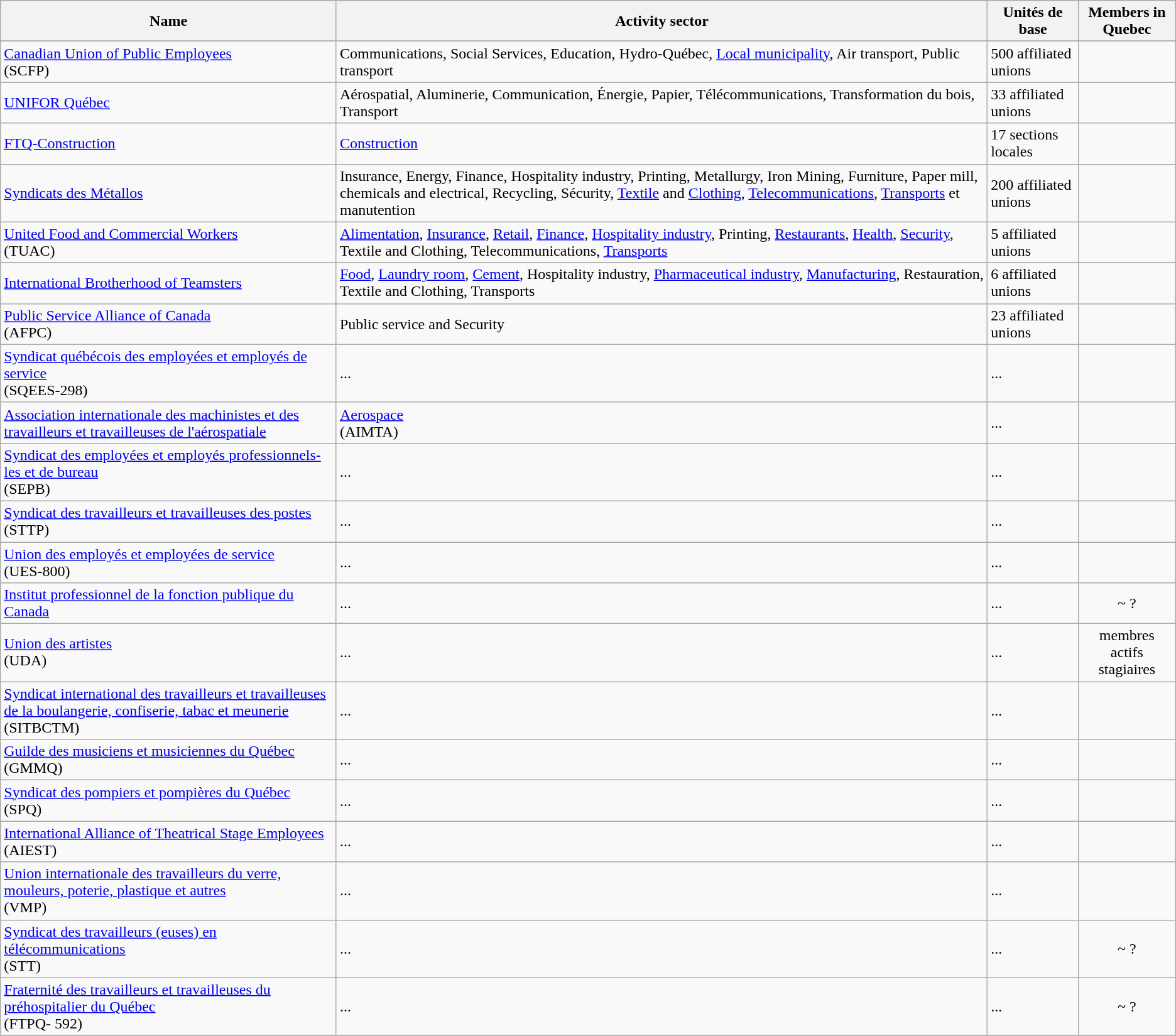<table class="wikitable sortable">
<tr style="background:#ececec;">
<th>Name</th>
<th>Activity sector</th>
<th>Unités de base</th>
<th>Members in Quebec</th>
</tr>
<tr>
</tr>
<tr>
<td><a href='#'>Canadian Union of Public Employees</a><br> (SCFP)</td>
<td>Communications, Social Services, Education, Hydro-Québec, <a href='#'>Local municipality</a>, Air transport, Public transport</td>
<td>500 affiliated unions </td>
<td align="center"></td>
</tr>
<tr>
<td><a href='#'>UNIFOR Québec</a></td>
<td>Aérospatial, Aluminerie, Communication, Énergie, Papier, Télécommunications, Transformation du bois, Transport</td>
<td>33 affiliated unions </td>
<td align="center"></td>
</tr>
<tr>
<td><a href='#'>FTQ-Construction</a></td>
<td><a href='#'>Construction</a></td>
<td>17 sections locales</td>
<td align="center"></td>
</tr>
<tr>
<td><a href='#'>Syndicats des Métallos</a></td>
<td>Insurance, Energy, Finance, Hospitality industry, Printing, Metallurgy, Iron Mining, Furniture, Paper mill, chemicals and electrical, Recycling, Sécurity, <a href='#'>Textile</a> and <a href='#'>Clothing</a>, <a href='#'>Telecommunications</a>, <a href='#'>Transports</a> et manutention</td>
<td>200 affiliated unions</td>
<td align="center"></td>
</tr>
<tr>
<td><a href='#'>United Food and Commercial Workers</a><br> (TUAC)</td>
<td><a href='#'>Alimentation</a>, <a href='#'>Insurance</a>, <a href='#'>Retail</a>, <a href='#'>Finance</a>, <a href='#'>Hospitality industry</a>, Printing, <a href='#'>Restaurants</a>, <a href='#'>Health</a>, <a href='#'>Security</a>, Textile and Clothing, Telecommunications, <a href='#'>Transports</a></td>
<td>5 affiliated unions</td>
<td align="center"></td>
</tr>
<tr>
<td><a href='#'>International Brotherhood of Teamsters</a></td>
<td><a href='#'>Food</a>, <a href='#'>Laundry room</a>, <a href='#'>Cement</a>, Hospitality industry, <a href='#'>Pharmaceutical industry</a>, <a href='#'>Manufacturing</a>, Restauration, Textile and Clothing, Transports</td>
<td>6 affiliated unions</td>
<td align="center"></td>
</tr>
<tr>
<td><a href='#'>Public Service Alliance of Canada</a><br>(AFPC)</td>
<td>Public service and Security</td>
<td>23 affiliated unions</td>
<td align="center"></td>
</tr>
<tr>
<td><a href='#'>Syndicat québécois des employées et employés de service</a><br>(SQEES-298)</td>
<td>...</td>
<td>...</td>
<td align="center"></td>
</tr>
<tr>
<td><a href='#'>Association internationale des machinistes et des travailleurs et travailleuses de l'aérospatiale</a></td>
<td><a href='#'>Aerospace</a><br>(AIMTA)</td>
<td>...</td>
<td align="center"></td>
</tr>
<tr>
<td><a href='#'>Syndicat des employées et employés professionnels-les et de bureau</a><br>(SEPB)</td>
<td>...</td>
<td>...</td>
<td align="center"></td>
</tr>
<tr>
<td><a href='#'>Syndicat des travailleurs et travailleuses des postes</a><br>(STTP)</td>
<td>...</td>
<td>...</td>
<td align="center"></td>
</tr>
<tr>
<td><a href='#'>Union des employés et employées de service</a><br>(UES-800)</td>
<td>...</td>
<td>...</td>
<td align="center"></td>
</tr>
<tr>
<td><a href='#'>Institut professionnel de la fonction publique du Canada</a></td>
<td>...</td>
<td>...</td>
<td align="center">~ ?</td>
</tr>
<tr>
<td><a href='#'>Union des artistes</a><br>(UDA)</td>
<td>...</td>
<td>...</td>
<td align="center"> membres actifs<br> stagiaires</td>
</tr>
<tr>
<td><a href='#'>Syndicat international des travailleurs et travailleuses de la boulangerie, confiserie, tabac et meunerie</a><br>(SITBCTM)</td>
<td>...</td>
<td>...</td>
<td align="center"></td>
</tr>
<tr>
<td><a href='#'>Guilde des musiciens et musiciennes du Québec</a><br>(GMMQ)</td>
<td>...</td>
<td>...</td>
<td align="center"></td>
</tr>
<tr>
<td><a href='#'>Syndicat des pompiers et pompières du Québec</a><br>(SPQ)</td>
<td>...</td>
<td>...</td>
<td align="center"></td>
</tr>
<tr>
<td><a href='#'>International Alliance of Theatrical Stage Employees</a><br>(AIEST)</td>
<td>...</td>
<td>...</td>
<td align="center"></td>
</tr>
<tr>
<td><a href='#'>Union internationale des travailleurs du verre, mouleurs, poterie, plastique et autres</a><br>(VMP)</td>
<td>...</td>
<td>...</td>
<td align="center"></td>
</tr>
<tr>
<td><a href='#'>Syndicat des travailleurs (euses) en télécommunications</a><br>(STT)</td>
<td>...</td>
<td>...</td>
<td align="center">~ ?</td>
</tr>
<tr>
<td><a href='#'>Fraternité des travailleurs et travailleuses du préhospitalier du Québec</a><br>(FTPQ- 592)</td>
<td>...</td>
<td>...</td>
<td align="center">~ ?</td>
</tr>
<tr>
</tr>
</table>
